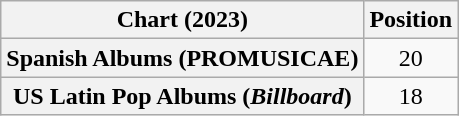<table class="wikitable sortable plainrowheaders" style="text-align:center">
<tr>
<th scope="col">Chart (2023)</th>
<th scope="col">Position</th>
</tr>
<tr>
<th scope="row">Spanish Albums (PROMUSICAE)</th>
<td>20</td>
</tr>
<tr>
<th scope="row">US Latin Pop Albums (<em>Billboard</em>)</th>
<td>18</td>
</tr>
</table>
